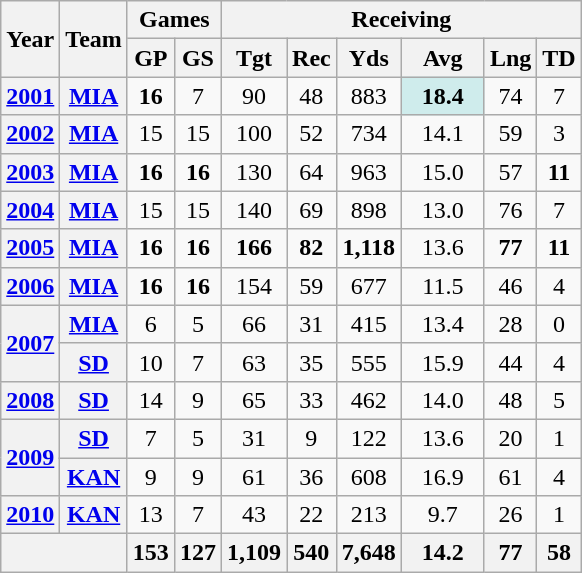<table class="wikitable" style="text-align:center">
<tr>
<th rowspan="2">Year</th>
<th rowspan="2">Team</th>
<th colspan="2">Games</th>
<th colspan="6">Receiving</th>
</tr>
<tr>
<th>GP</th>
<th>GS</th>
<th>Tgt</th>
<th>Rec</th>
<th>Yds</th>
<th>Avg</th>
<th>Lng</th>
<th>TD</th>
</tr>
<tr>
<th><a href='#'>2001</a></th>
<th><a href='#'>MIA</a></th>
<td><strong>16</strong></td>
<td>7</td>
<td>90</td>
<td>48</td>
<td>883</td>
<td style="background:#cfecec; width:3em;"><strong>18.4</strong></td>
<td>74</td>
<td>7</td>
</tr>
<tr>
<th><a href='#'>2002</a></th>
<th><a href='#'>MIA</a></th>
<td>15</td>
<td>15</td>
<td>100</td>
<td>52</td>
<td>734</td>
<td>14.1</td>
<td>59</td>
<td>3</td>
</tr>
<tr>
<th><a href='#'>2003</a></th>
<th><a href='#'>MIA</a></th>
<td><strong>16</strong></td>
<td><strong>16</strong></td>
<td>130</td>
<td>64</td>
<td>963</td>
<td>15.0</td>
<td>57</td>
<td><strong>11</strong></td>
</tr>
<tr>
<th><a href='#'>2004</a></th>
<th><a href='#'>MIA</a></th>
<td>15</td>
<td>15</td>
<td>140</td>
<td>69</td>
<td>898</td>
<td>13.0</td>
<td>76</td>
<td>7</td>
</tr>
<tr>
<th><a href='#'>2005</a></th>
<th><a href='#'>MIA</a></th>
<td><strong>16</strong></td>
<td><strong>16</strong></td>
<td><strong>166</strong></td>
<td><strong>82</strong></td>
<td><strong>1,118</strong></td>
<td>13.6</td>
<td><strong>77</strong></td>
<td><strong>11</strong></td>
</tr>
<tr>
<th><a href='#'>2006</a></th>
<th><a href='#'>MIA</a></th>
<td><strong>16</strong></td>
<td><strong>16</strong></td>
<td>154</td>
<td>59</td>
<td>677</td>
<td>11.5</td>
<td>46</td>
<td>4</td>
</tr>
<tr>
<th rowspan="2"><a href='#'>2007</a></th>
<th><a href='#'>MIA</a></th>
<td>6</td>
<td>5</td>
<td>66</td>
<td>31</td>
<td>415</td>
<td>13.4</td>
<td>28</td>
<td>0</td>
</tr>
<tr>
<th><a href='#'>SD</a></th>
<td>10</td>
<td>7</td>
<td>63</td>
<td>35</td>
<td>555</td>
<td>15.9</td>
<td>44</td>
<td>4</td>
</tr>
<tr>
<th><a href='#'>2008</a></th>
<th><a href='#'>SD</a></th>
<td>14</td>
<td>9</td>
<td>65</td>
<td>33</td>
<td>462</td>
<td>14.0</td>
<td>48</td>
<td>5</td>
</tr>
<tr>
<th rowspan="2"><a href='#'>2009</a></th>
<th><a href='#'>SD</a></th>
<td>7</td>
<td>5</td>
<td>31</td>
<td>9</td>
<td>122</td>
<td>13.6</td>
<td>20</td>
<td>1</td>
</tr>
<tr>
<th><a href='#'>KAN</a></th>
<td>9</td>
<td>9</td>
<td>61</td>
<td>36</td>
<td>608</td>
<td>16.9</td>
<td>61</td>
<td>4</td>
</tr>
<tr>
<th><a href='#'>2010</a></th>
<th><a href='#'>KAN</a></th>
<td>13</td>
<td>7</td>
<td>43</td>
<td>22</td>
<td>213</td>
<td>9.7</td>
<td>26</td>
<td>1</td>
</tr>
<tr>
<th colspan="2"></th>
<th>153</th>
<th>127</th>
<th>1,109</th>
<th>540</th>
<th>7,648</th>
<th>14.2</th>
<th>77</th>
<th>58</th>
</tr>
</table>
